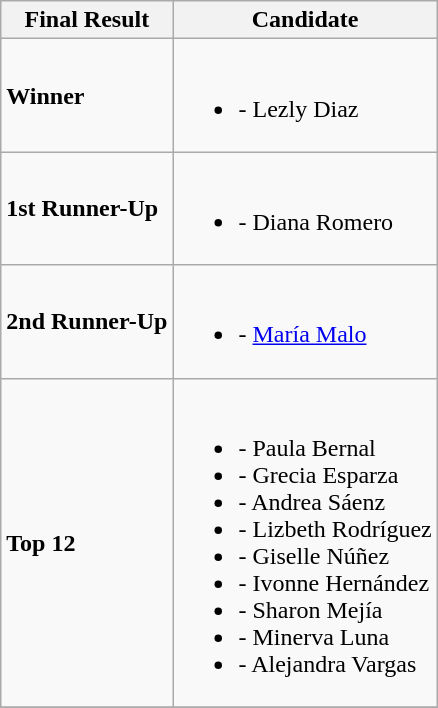<table class="wikitable">
<tr>
<th>Final Result</th>
<th>Candidate</th>
</tr>
<tr>
<td><strong>Winner</strong></td>
<td><br><ul><li><strong></strong> - Lezly Diaz</li></ul></td>
</tr>
<tr>
<td><strong>1st Runner-Up</strong></td>
<td><br><ul><li><strong></strong> - Diana Romero</li></ul></td>
</tr>
<tr>
<td><strong>2nd Runner-Up</strong></td>
<td><br><ul><li><strong></strong> - <a href='#'>María Malo</a></li></ul></td>
</tr>
<tr>
<td><strong>Top 12</strong></td>
<td><br><ul><li><strong></strong> - Paula Bernal</li><li><strong></strong> - Grecia Esparza</li><li><strong></strong> - Andrea Sáenz</li><li><strong></strong> - Lizbeth Rodríguez</li><li><strong></strong> - Giselle Núñez</li><li><strong></strong> - Ivonne Hernández</li><li><strong></strong> - Sharon Mejía</li><li><strong></strong> - Minerva Luna</li><li><strong></strong> - Alejandra Vargas</li></ul></td>
</tr>
<tr>
</tr>
</table>
